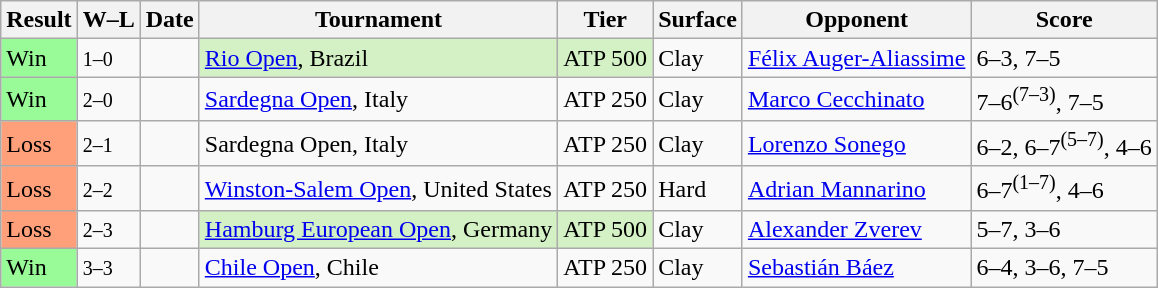<table class="sortable wikitable">
<tr>
<th>Result</th>
<th class=unsortable>W–L</th>
<th>Date</th>
<th>Tournament</th>
<th>Tier</th>
<th>Surface</th>
<th>Opponent</th>
<th class=unsortable>Score</th>
</tr>
<tr>
<td style=background:#98fb98>Win</td>
<td><small>1–0</small></td>
<td><a href='#'></a></td>
<td style=background:#d4f1c5><a href='#'>Rio Open</a>, Brazil</td>
<td style=background:#d4f1c5>ATP 500</td>
<td>Clay</td>
<td> <a href='#'>Félix Auger-Aliassime</a></td>
<td>6–3, 7–5</td>
</tr>
<tr>
<td style=background:#98fb98>Win</td>
<td><small>2–0</small></td>
<td><a href='#'></a></td>
<td><a href='#'>Sardegna Open</a>, Italy</td>
<td>ATP 250</td>
<td>Clay</td>
<td> <a href='#'>Marco Cecchinato</a></td>
<td>7–6<sup>(7–3)</sup>, 7–5</td>
</tr>
<tr>
<td style=background:#ffa07a>Loss</td>
<td><small>2–1</small></td>
<td><a href='#'></a></td>
<td>Sardegna Open, Italy</td>
<td>ATP 250</td>
<td>Clay</td>
<td> <a href='#'>Lorenzo Sonego</a></td>
<td>6–2, 6–7<sup>(5–7)</sup>, 4–6</td>
</tr>
<tr>
<td style=background:#ffa07a>Loss</td>
<td><small>2–2</small></td>
<td><a href='#'></a></td>
<td><a href='#'>Winston-Salem Open</a>, United States</td>
<td>ATP 250</td>
<td>Hard</td>
<td> <a href='#'>Adrian Mannarino</a></td>
<td>6–7<sup>(1–7)</sup>, 4–6</td>
</tr>
<tr>
<td style=background:#ffa07a>Loss</td>
<td><small>2–3</small></td>
<td><a href='#'></a></td>
<td style=background:#d4f1c5><a href='#'>Hamburg European Open</a>, Germany</td>
<td style=background:#d4f1c5>ATP 500</td>
<td>Clay</td>
<td> <a href='#'>Alexander Zverev</a></td>
<td>5–7, 3–6</td>
</tr>
<tr>
<td style=background:#98fb98>Win</td>
<td><small>3–3</small></td>
<td><a href='#'></a></td>
<td><a href='#'>Chile Open</a>, Chile</td>
<td>ATP 250</td>
<td>Clay</td>
<td> <a href='#'>Sebastián Báez</a></td>
<td>6–4, 3–6, 7–5</td>
</tr>
</table>
